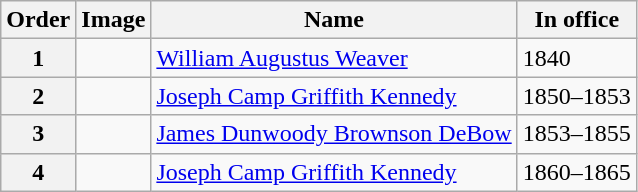<table class="wikitable">
<tr>
<th>Order</th>
<th>Image</th>
<th>Name</th>
<th>In office</th>
</tr>
<tr>
<th>1</th>
<td></td>
<td><a href='#'>William Augustus Weaver</a></td>
<td>1840</td>
</tr>
<tr>
<th>2</th>
<td></td>
<td><a href='#'>Joseph Camp Griffith Kennedy</a></td>
<td>1850–1853</td>
</tr>
<tr>
<th>3</th>
<td></td>
<td><a href='#'>James Dunwoody Brownson DeBow</a></td>
<td>1853–1855</td>
</tr>
<tr>
<th>4</th>
<td></td>
<td><a href='#'>Joseph Camp Griffith Kennedy</a></td>
<td>1860–1865</td>
</tr>
</table>
